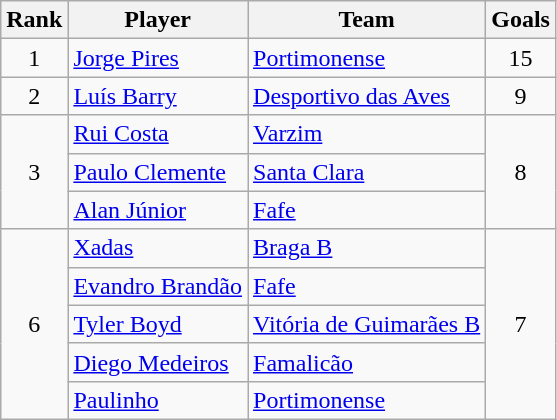<table class="wikitable" style="text-align:center">
<tr>
<th>Rank</th>
<th>Player</th>
<th>Team</th>
<th>Goals</th>
</tr>
<tr>
<td>1</td>
<td align="left"> <a href='#'>Jorge Pires</a></td>
<td align="left"><a href='#'>Portimonense</a></td>
<td>15</td>
</tr>
<tr>
<td>2</td>
<td align="left"> <a href='#'>Luís Barry</a></td>
<td align="left"><a href='#'>Desportivo das Aves</a></td>
<td>9</td>
</tr>
<tr>
<td rowspan="3">3</td>
<td align="left"> <a href='#'>Rui Costa</a></td>
<td align="left"><a href='#'>Varzim</a></td>
<td rowspan="3">8</td>
</tr>
<tr>
<td align="left"> <a href='#'>Paulo Clemente</a></td>
<td align="left"><a href='#'>Santa Clara</a></td>
</tr>
<tr>
<td align="left"> <a href='#'>Alan Júnior</a></td>
<td align="left"><a href='#'>Fafe</a></td>
</tr>
<tr>
<td rowspan="5">6</td>
<td align="left"> <a href='#'>Xadas</a></td>
<td align="left"><a href='#'>Braga B</a></td>
<td rowspan="5">7</td>
</tr>
<tr>
<td align="left"> <a href='#'>Evandro Brandão</a></td>
<td align="left"><a href='#'>Fafe</a></td>
</tr>
<tr>
<td align="left"> <a href='#'>Tyler Boyd</a></td>
<td align="left"><a href='#'>Vitória de Guimarães B</a></td>
</tr>
<tr>
<td align="left"> <a href='#'>Diego Medeiros</a></td>
<td align="left"><a href='#'>Famalicão</a></td>
</tr>
<tr>
<td align="left"> <a href='#'>Paulinho</a></td>
<td align="left"><a href='#'>Portimonense</a></td>
</tr>
</table>
